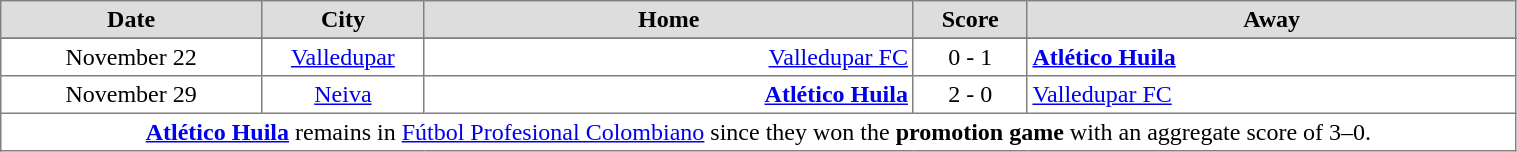<table border=1 style="border-collapse:collapse; font-size:100%;" cellpadding=3 cellspacing=0 width=80%>
<tr bgcolor=#DDDDDD align=center>
<th width=16%>Date</th>
<th width=10%>City</th>
<th width=30%>Home</th>
<th width=7%>Score</th>
<th width=30%>Away</th>
</tr>
<tr bgcolor=#DDDDDD>
</tr>
<tr align=center bgcolor=#ffffff>
<td>November 22</td>
<td><a href='#'>Valledupar</a></td>
<td style="text-align:right;"><a href='#'>Valledupar FC</a></td>
<td>0 - 1</td>
<td style="text-align:left;"><strong><a href='#'>Atlético Huila</a></strong></td>
</tr>
<tr align=center bgcolor=#ffffff>
<td>November 29</td>
<td><a href='#'>Neiva</a></td>
<td style="text-align:right;"><strong><a href='#'>Atlético Huila</a></strong></td>
<td>2 - 0</td>
<td style="text-align:left;"><a href='#'>Valledupar FC</a></td>
</tr>
<tr align=center bgcolor=#ffffff>
<td colspan=5><strong><a href='#'>Atlético Huila</a></strong> remains in <a href='#'>Fútbol Profesional Colombiano</a> since they won the <strong>promotion game</strong> with an aggregate score of 3–0.</td>
</tr>
</table>
